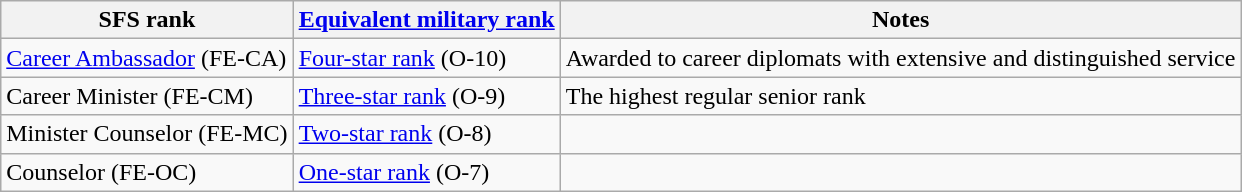<table class="wikitable">
<tr>
<th>SFS rank</th>
<th><a href='#'>Equivalent military rank</a></th>
<th>Notes</th>
</tr>
<tr>
<td><a href='#'>Career Ambassador</a> (FE-CA)</td>
<td><a href='#'>Four-star rank</a> (O-10)</td>
<td>Awarded to career diplomats with extensive and distinguished service</td>
</tr>
<tr>
<td>Career Minister (FE-CM)</td>
<td><a href='#'>Three-star rank</a> (O-9)</td>
<td>The highest regular senior rank</td>
</tr>
<tr>
<td>Minister Counselor (FE-MC)</td>
<td><a href='#'>Two-star rank</a> (O-8)</td>
<td></td>
</tr>
<tr>
<td>Counselor (FE-OC)</td>
<td><a href='#'>One-star rank</a> (O-7)</td>
<td></td>
</tr>
</table>
